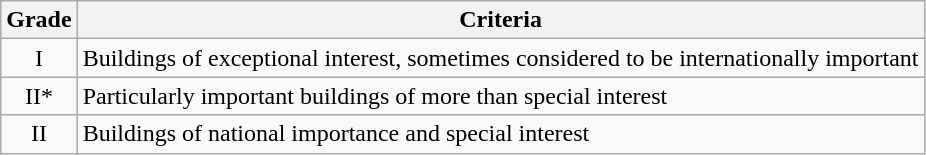<table class="wikitable">
<tr>
<th>Grade</th>
<th>Criteria</th>
</tr>
<tr>
<td align="center" >I</td>
<td>Buildings of exceptional interest, sometimes considered to be internationally important</td>
</tr>
<tr>
<td align="center" >II*</td>
<td>Particularly important buildings of more than special interest</td>
</tr>
<tr>
<td align="center" >II</td>
<td>Buildings of national importance and special interest</td>
</tr>
</table>
